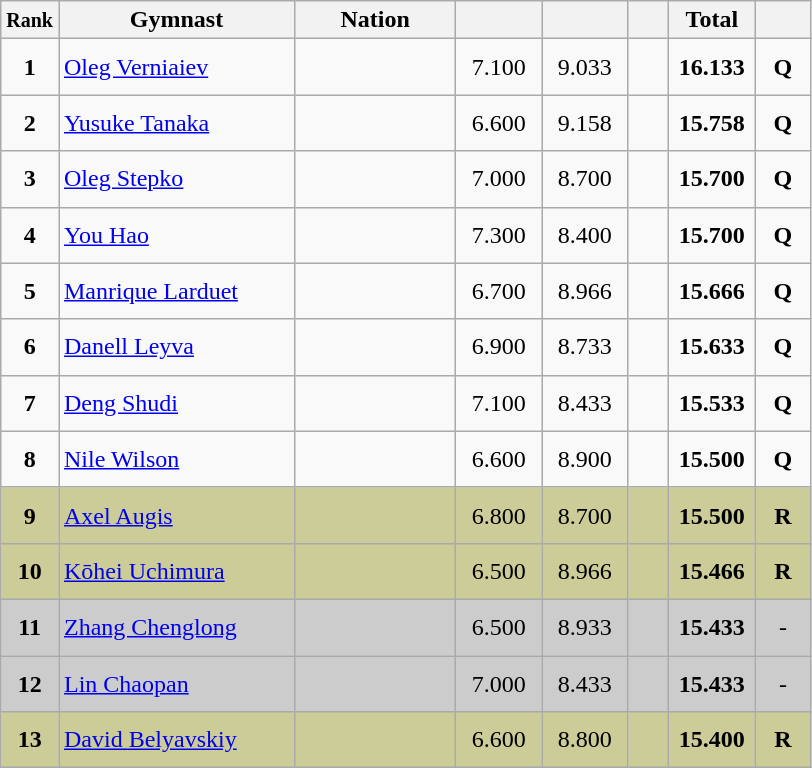<table class="wikitable sortable" style="text-align:center;">
<tr>
<th scope="col"  style="width:15px;"><small>Rank</small></th>
<th scope="col"  style="width:150px;">Gymnast</th>
<th scope="col"  style="width:100px;">Nation</th>
<th scope="col"  style="width:50px;"><small></small></th>
<th scope="col"  style="width:50px;"><small></small></th>
<th scope="col"  style="width:20px;"><small></small></th>
<th scope="col"  style="width:50px;">Total</th>
<th scope="col"  style="width:30px;"><small></small></th>
</tr>
<tr>
<td scope=row style="text-align:center"><strong>1</strong></td>
<td style="height:30px; text-align:left;"><a href='#'>Oleg Verniaiev</a></td>
<td style="text-align:left;"><small></small></td>
<td>7.100</td>
<td>9.033</td>
<td></td>
<td><strong>16.133</strong></td>
<td><strong>Q</strong></td>
</tr>
<tr>
<td scope=row style="text-align:center"><strong>2</strong></td>
<td style="height:30px; text-align:left;"><a href='#'>Yusuke Tanaka</a></td>
<td style="text-align:left;"><small></small></td>
<td>6.600</td>
<td>9.158</td>
<td></td>
<td><strong>15.758</strong></td>
<td><strong>Q</strong></td>
</tr>
<tr>
<td scope=row style="text-align:center"><strong>3</strong></td>
<td style="height:30px; text-align:left;"><a href='#'>Oleg Stepko</a></td>
<td style="text-align:left;"><small></small></td>
<td>7.000</td>
<td>8.700</td>
<td></td>
<td><strong>15.700</strong></td>
<td><strong>Q</strong></td>
</tr>
<tr>
<td scope=row style="text-align:center"><strong>4</strong></td>
<td style="height:30px; text-align:left;"><a href='#'>You Hao</a></td>
<td style="text-align:left;"><small></small></td>
<td>7.300</td>
<td>8.400</td>
<td></td>
<td><strong>15.700</strong></td>
<td><strong>Q</strong></td>
</tr>
<tr>
<td scope=row style="text-align:center"><strong>5</strong></td>
<td style="height:30px; text-align:left;"><a href='#'>Manrique Larduet</a></td>
<td style="text-align:left;"><small></small></td>
<td>6.700</td>
<td>8.966</td>
<td></td>
<td><strong>15.666</strong></td>
<td><strong>Q</strong></td>
</tr>
<tr>
<td scope=row style="text-align:center"><strong>6</strong></td>
<td style="height:30px; text-align:left;"><a href='#'>Danell Leyva</a></td>
<td style="text-align:left;"><small></small></td>
<td>6.900</td>
<td>8.733</td>
<td></td>
<td><strong>15.633</strong></td>
<td><strong>Q</strong></td>
</tr>
<tr>
<td scope=row style="text-align:center"><strong>7</strong></td>
<td style="height:30px; text-align:left;"><a href='#'>Deng Shudi</a></td>
<td style="text-align:left;"><small></small></td>
<td>7.100</td>
<td>8.433</td>
<td></td>
<td><strong>15.533</strong></td>
<td><strong>Q</strong></td>
</tr>
<tr>
<td scope=row style="text-align:center"><strong>8</strong></td>
<td style="height:30px; text-align:left;"><a href='#'>Nile Wilson</a></td>
<td style="text-align:left;"><small></small></td>
<td>6.600</td>
<td>8.900</td>
<td></td>
<td><strong>15.500</strong></td>
<td><strong>Q</strong></td>
</tr>
<tr style="background:#CCCC99;">
<td scope=row style="text-align:center"><strong>9</strong></td>
<td style="height:30px; text-align:left;"><a href='#'>Axel Augis</a></td>
<td style="text-align:left;"><small></small></td>
<td>6.800</td>
<td>8.700</td>
<td></td>
<td><strong>15.500</strong></td>
<td><strong>R</strong></td>
</tr>
<tr style="background:#CCCC99;">
<td scope=row style="text-align:center"><strong>10</strong></td>
<td style="height:30px; text-align:left;"><a href='#'>Kōhei Uchimura</a></td>
<td style="text-align:left;"><small></small></td>
<td>6.500</td>
<td>8.966</td>
<td></td>
<td><strong>15.466</strong></td>
<td><strong>R</strong></td>
</tr>
<tr style="background:#cccccc;">
<td scope=row style="text-align:center"><strong>11</strong></td>
<td style="height:30px; text-align:left;"><a href='#'>Zhang Chenglong</a></td>
<td style="text-align:left;"><small></small></td>
<td>6.500</td>
<td>8.933</td>
<td></td>
<td><strong>15.433</strong></td>
<td>-</td>
</tr>
<tr style="background:#cccccc;">
<td scope=row style="text-align:center"><strong>12</strong></td>
<td style="height:30px; text-align:left;"><a href='#'>Lin Chaopan</a></td>
<td style="text-align:left;"><small></small></td>
<td>7.000</td>
<td>8.433</td>
<td></td>
<td><strong>15.433</strong></td>
<td>-</td>
</tr>
<tr style="background:#CCCC99;">
<td scope=row style="text-align:center"><strong>13</strong></td>
<td style="height:30px; text-align:left;"><a href='#'>David Belyavskiy</a></td>
<td style="text-align:left;"><small></small></td>
<td>6.600</td>
<td>8.800</td>
<td></td>
<td><strong>15.400</strong></td>
<td><strong>R</strong></td>
</tr>
</table>
